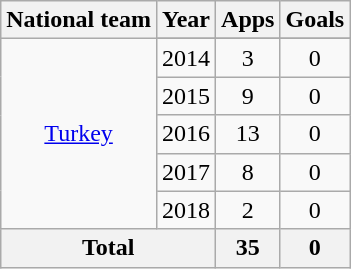<table class="wikitable" style="text-align:center">
<tr>
<th>National team</th>
<th>Year</th>
<th>Apps</th>
<th>Goals</th>
</tr>
<tr>
<td rowspan="6"><a href='#'>Turkey</a></td>
</tr>
<tr>
<td>2014</td>
<td>3</td>
<td>0</td>
</tr>
<tr>
<td>2015</td>
<td>9</td>
<td>0</td>
</tr>
<tr>
<td>2016</td>
<td>13</td>
<td>0</td>
</tr>
<tr>
<td>2017</td>
<td>8</td>
<td>0</td>
</tr>
<tr>
<td>2018</td>
<td>2</td>
<td>0</td>
</tr>
<tr>
<th colspan="2">Total</th>
<th>35</th>
<th>0</th>
</tr>
</table>
